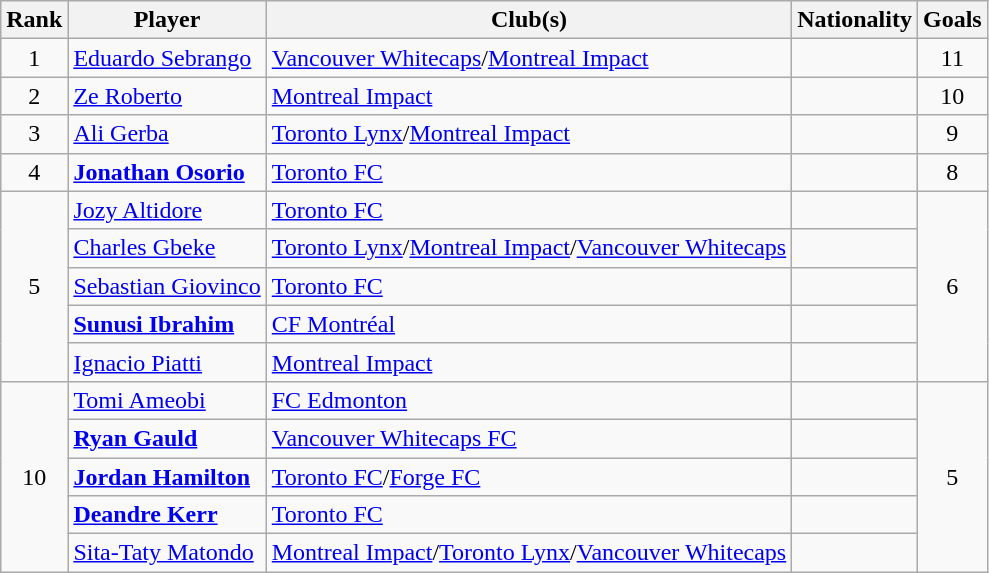<table class="wikitable">
<tr>
<th>Rank</th>
<th>Player</th>
<th>Club(s)</th>
<th>Nationality</th>
<th>Goals</th>
</tr>
<tr>
<td style="text-align:center;">1</td>
<td><a href='#'>Eduardo Sebrango</a></td>
<td><a href='#'>Vancouver Whitecaps</a>/<a href='#'>Montreal Impact</a></td>
<td></td>
<td style="text-align:center;">11</td>
</tr>
<tr>
<td style="text-align:center;">2</td>
<td><a href='#'>Ze Roberto</a></td>
<td><a href='#'>Montreal Impact</a></td>
<td></td>
<td style="text-align:center;">10</td>
</tr>
<tr>
<td style="text-align:center;">3</td>
<td><a href='#'>Ali Gerba</a></td>
<td><a href='#'>Toronto Lynx</a>/<a href='#'>Montreal Impact</a></td>
<td></td>
<td style="text-align:center;">9</td>
</tr>
<tr>
<td style="text-align:center;">4</td>
<td><strong><a href='#'>Jonathan Osorio</a></strong></td>
<td><a href='#'>Toronto FC</a></td>
<td></td>
<td style="text-align:center;">8</td>
</tr>
<tr>
<td rowspan="5" style="text-align:center;">5</td>
<td><a href='#'>Jozy Altidore</a></td>
<td><a href='#'>Toronto FC</a></td>
<td></td>
<td rowspan="5" style="text-align:center;">6</td>
</tr>
<tr>
<td><a href='#'>Charles Gbeke</a></td>
<td><a href='#'>Toronto Lynx</a>/<a href='#'>Montreal Impact</a>/<a href='#'>Vancouver Whitecaps</a></td>
<td></td>
</tr>
<tr>
<td><a href='#'>Sebastian Giovinco</a></td>
<td><a href='#'>Toronto FC</a></td>
<td></td>
</tr>
<tr>
<td><strong><a href='#'>Sunusi Ibrahim</a></strong></td>
<td><a href='#'>CF Montréal</a></td>
<td></td>
</tr>
<tr>
<td><a href='#'>Ignacio Piatti</a></td>
<td><a href='#'>Montreal Impact</a></td>
<td></td>
</tr>
<tr>
<td rowspan="5" style="text-align:center;">10</td>
<td><a href='#'>Tomi Ameobi</a></td>
<td><a href='#'>FC Edmonton</a></td>
<td></td>
<td rowspan="5" style="text-align:center;">5</td>
</tr>
<tr>
<td><strong><a href='#'>Ryan Gauld</a></strong></td>
<td><a href='#'>Vancouver Whitecaps FC</a></td>
<td></td>
</tr>
<tr>
<td><strong><a href='#'>Jordan Hamilton</a></strong></td>
<td><a href='#'>Toronto FC</a>/<a href='#'>Forge FC</a></td>
<td></td>
</tr>
<tr>
<td><strong><a href='#'>Deandre Kerr</a></strong></td>
<td><a href='#'>Toronto FC</a></td>
<td></td>
</tr>
<tr>
<td><a href='#'>Sita-Taty Matondo</a></td>
<td><a href='#'>Montreal Impact</a>/<a href='#'>Toronto Lynx</a>/<a href='#'>Vancouver Whitecaps</a></td>
<td></td>
</tr>
</table>
